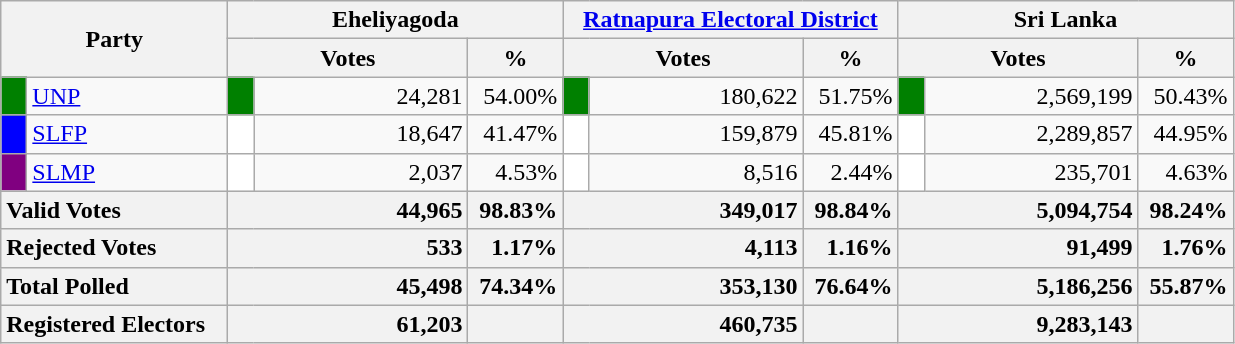<table class="wikitable">
<tr>
<th colspan="2" width="144px"rowspan="2">Party</th>
<th colspan="3" width="216px">Eheliyagoda</th>
<th colspan="3" width="216px"><a href='#'>Ratnapura Electoral District</a></th>
<th colspan="3" width="216px">Sri Lanka</th>
</tr>
<tr>
<th colspan="2" width="144px">Votes</th>
<th>%</th>
<th colspan="2" width="144px">Votes</th>
<th>%</th>
<th colspan="2" width="144px">Votes</th>
<th>%</th>
</tr>
<tr>
<td style="background-color:green;" width="10px"></td>
<td style="text-align:left;"><a href='#'>UNP</a></td>
<td style="background-color:green;" width="10px"></td>
<td style="text-align:right;">24,281</td>
<td style="text-align:right;">54.00%</td>
<td style="background-color:green;" width="10px"></td>
<td style="text-align:right;">180,622</td>
<td style="text-align:right;">51.75%</td>
<td style="background-color:green;" width="10px"></td>
<td style="text-align:right;">2,569,199</td>
<td style="text-align:right;">50.43%</td>
</tr>
<tr>
<td style="background-color:blue;" width="10px"></td>
<td style="text-align:left;"><a href='#'>SLFP</a></td>
<td style="background-color:white;" width="10px"></td>
<td style="text-align:right;">18,647</td>
<td style="text-align:right;">41.47%</td>
<td style="background-color:white;" width="10px"></td>
<td style="text-align:right;">159,879</td>
<td style="text-align:right;">45.81%</td>
<td style="background-color:white;" width="10px"></td>
<td style="text-align:right;">2,289,857</td>
<td style="text-align:right;">44.95%</td>
</tr>
<tr>
<td style="background-color:purple;" width="10px"></td>
<td style="text-align:left;"><a href='#'>SLMP</a></td>
<td style="background-color:white;" width="10px"></td>
<td style="text-align:right;">2,037</td>
<td style="text-align:right;">4.53%</td>
<td style="background-color:white;" width="10px"></td>
<td style="text-align:right;">8,516</td>
<td style="text-align:right;">2.44%</td>
<td style="background-color:white;" width="10px"></td>
<td style="text-align:right;">235,701</td>
<td style="text-align:right;">4.63%</td>
</tr>
<tr>
<th colspan="2" width="144px"style="text-align:left;">Valid Votes</th>
<th style="text-align:right;"colspan="2" width="144px">44,965</th>
<th style="text-align:right;">98.83%</th>
<th style="text-align:right;"colspan="2" width="144px">349,017</th>
<th style="text-align:right;">98.84%</th>
<th style="text-align:right;"colspan="2" width="144px">5,094,754</th>
<th style="text-align:right;">98.24%</th>
</tr>
<tr>
<th colspan="2" width="144px"style="text-align:left;">Rejected Votes</th>
<th style="text-align:right;"colspan="2" width="144px">533</th>
<th style="text-align:right;">1.17%</th>
<th style="text-align:right;"colspan="2" width="144px">4,113</th>
<th style="text-align:right;">1.16%</th>
<th style="text-align:right;"colspan="2" width="144px">91,499</th>
<th style="text-align:right;">1.76%</th>
</tr>
<tr>
<th colspan="2" width="144px"style="text-align:left;">Total Polled</th>
<th style="text-align:right;"colspan="2" width="144px">45,498</th>
<th style="text-align:right;">74.34%</th>
<th style="text-align:right;"colspan="2" width="144px">353,130</th>
<th style="text-align:right;">76.64%</th>
<th style="text-align:right;"colspan="2" width="144px">5,186,256</th>
<th style="text-align:right;">55.87%</th>
</tr>
<tr>
<th colspan="2" width="144px"style="text-align:left;">Registered Electors</th>
<th style="text-align:right;"colspan="2" width="144px">61,203</th>
<th></th>
<th style="text-align:right;"colspan="2" width="144px">460,735</th>
<th></th>
<th style="text-align:right;"colspan="2" width="144px">9,283,143</th>
<th></th>
</tr>
</table>
